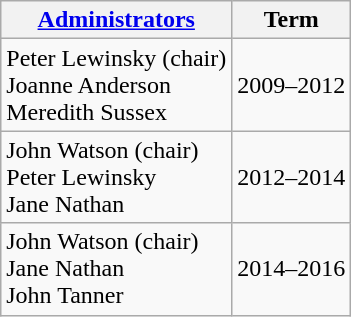<table class="wikitable">
<tr>
<th><a href='#'>Administrators</a></th>
<th>Term</th>
</tr>
<tr>
<td>Peter Lewinsky (chair)<br>Joanne Anderson<br>Meredith Sussex </td>
<td>2009–2012</td>
</tr>
<tr>
<td>John Watson (chair)<br>Peter Lewinsky<br>Jane Nathan</td>
<td>2012–2014</td>
</tr>
<tr>
<td>John Watson (chair)<br>Jane Nathan<br>John Tanner</td>
<td>2014–2016</td>
</tr>
</table>
